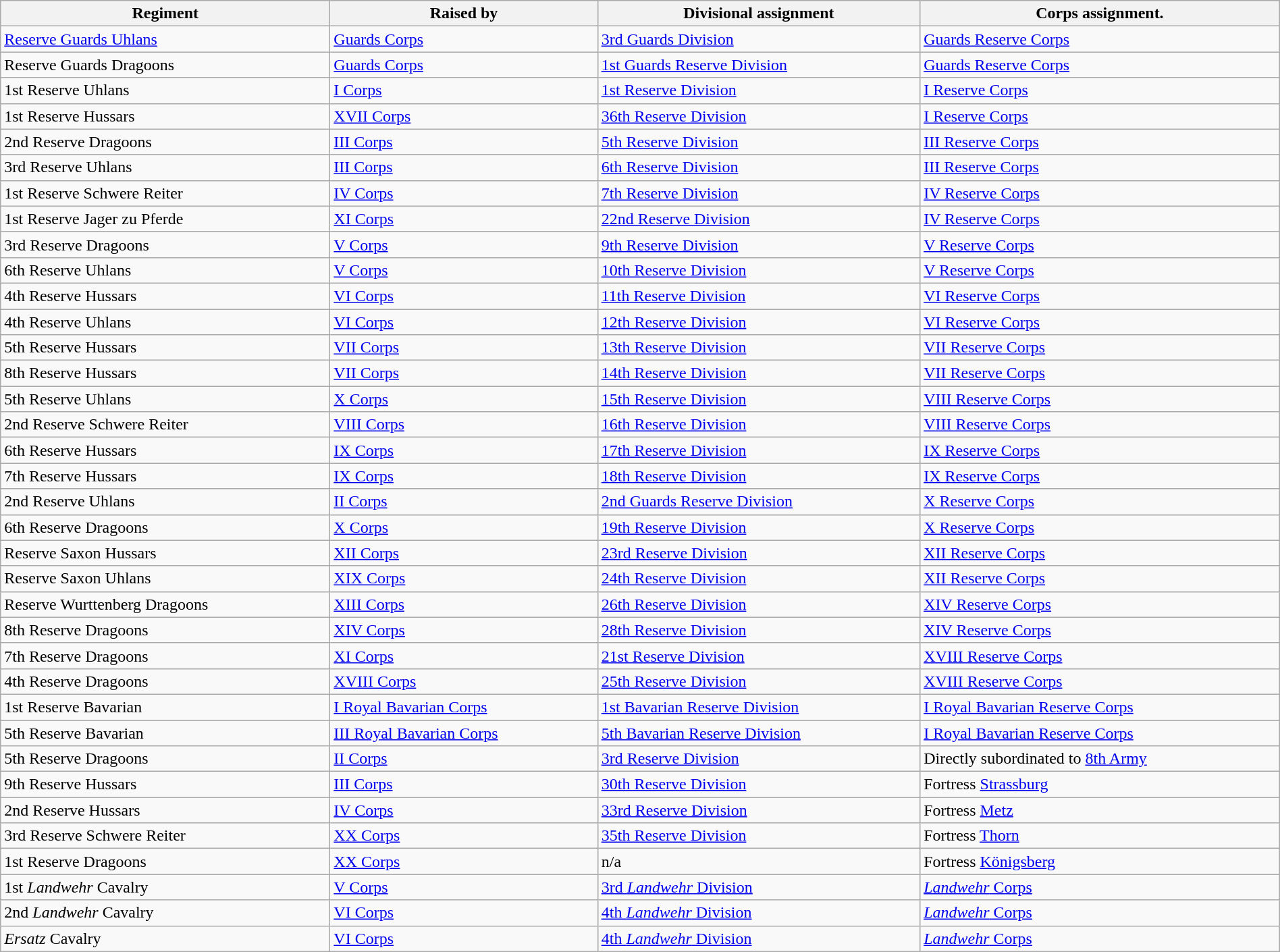<table class="wikitable" style="width:100%;">
<tr>
<th>Regiment</th>
<th>Raised by</th>
<th>Divisional assignment</th>
<th>Corps assignment.</th>
</tr>
<tr>
<td><a href='#'>Reserve Guards Uhlans</a></td>
<td><a href='#'>Guards Corps</a></td>
<td><a href='#'>3rd Guards Division</a></td>
<td><a href='#'>Guards Reserve Corps</a></td>
</tr>
<tr>
<td>Reserve Guards Dragoons</td>
<td><a href='#'>Guards Corps</a></td>
<td><a href='#'>1st Guards Reserve Division</a></td>
<td><a href='#'>Guards Reserve Corps</a></td>
</tr>
<tr>
<td>1st Reserve Uhlans</td>
<td><a href='#'>I Corps</a></td>
<td><a href='#'>1st Reserve Division</a></td>
<td><a href='#'>I Reserve Corps</a></td>
</tr>
<tr>
<td>1st Reserve Hussars</td>
<td><a href='#'>XVII Corps</a></td>
<td><a href='#'>36th Reserve Division</a></td>
<td><a href='#'>I Reserve Corps</a></td>
</tr>
<tr>
<td>2nd Reserve Dragoons</td>
<td><a href='#'>III Corps</a></td>
<td><a href='#'>5th Reserve Division</a></td>
<td><a href='#'>III Reserve Corps</a></td>
</tr>
<tr>
<td>3rd Reserve Uhlans</td>
<td><a href='#'>III Corps</a></td>
<td><a href='#'>6th Reserve Division</a></td>
<td><a href='#'>III Reserve Corps</a></td>
</tr>
<tr>
<td>1st Reserve Schwere Reiter</td>
<td><a href='#'>IV Corps</a></td>
<td><a href='#'>7th Reserve Division</a></td>
<td><a href='#'>IV Reserve Corps</a></td>
</tr>
<tr>
<td>1st Reserve Jager zu Pferde</td>
<td><a href='#'>XI Corps</a></td>
<td><a href='#'>22nd Reserve Division</a></td>
<td><a href='#'>IV Reserve Corps</a></td>
</tr>
<tr>
<td>3rd Reserve Dragoons</td>
<td><a href='#'>V Corps</a></td>
<td><a href='#'>9th Reserve Division</a></td>
<td><a href='#'>V Reserve Corps</a></td>
</tr>
<tr>
<td>6th Reserve Uhlans</td>
<td><a href='#'>V Corps</a></td>
<td><a href='#'>10th Reserve Division</a></td>
<td><a href='#'>V Reserve Corps</a></td>
</tr>
<tr>
<td>4th Reserve Hussars</td>
<td><a href='#'>VI Corps</a></td>
<td><a href='#'>11th Reserve Division</a></td>
<td><a href='#'>VI Reserve Corps</a></td>
</tr>
<tr>
<td>4th Reserve Uhlans</td>
<td><a href='#'>VI Corps</a></td>
<td><a href='#'>12th Reserve Division</a></td>
<td><a href='#'>VI Reserve Corps</a></td>
</tr>
<tr>
<td>5th Reserve Hussars</td>
<td><a href='#'>VII Corps</a></td>
<td><a href='#'>13th Reserve Division</a></td>
<td><a href='#'>VII Reserve Corps</a></td>
</tr>
<tr>
<td>8th Reserve Hussars</td>
<td><a href='#'>VII Corps</a></td>
<td><a href='#'>14th Reserve Division</a></td>
<td><a href='#'>VII Reserve Corps</a></td>
</tr>
<tr>
<td>5th Reserve Uhlans</td>
<td><a href='#'>X Corps</a></td>
<td><a href='#'>15th Reserve Division</a></td>
<td><a href='#'>VIII Reserve Corps</a></td>
</tr>
<tr>
<td>2nd Reserve Schwere Reiter</td>
<td><a href='#'>VIII Corps</a></td>
<td><a href='#'>16th Reserve Division</a></td>
<td><a href='#'>VIII Reserve Corps</a></td>
</tr>
<tr>
<td>6th Reserve Hussars</td>
<td><a href='#'>IX Corps</a></td>
<td><a href='#'>17th Reserve Division</a></td>
<td><a href='#'>IX Reserve Corps</a></td>
</tr>
<tr>
<td>7th Reserve Hussars</td>
<td><a href='#'>IX Corps</a></td>
<td><a href='#'>18th Reserve Division</a></td>
<td><a href='#'>IX Reserve Corps</a></td>
</tr>
<tr>
<td>2nd Reserve Uhlans</td>
<td><a href='#'>II Corps</a></td>
<td><a href='#'>2nd Guards Reserve Division</a></td>
<td><a href='#'>X Reserve Corps</a></td>
</tr>
<tr>
<td>6th Reserve Dragoons</td>
<td><a href='#'>X Corps</a></td>
<td><a href='#'>19th Reserve Division</a></td>
<td><a href='#'>X Reserve Corps</a></td>
</tr>
<tr>
<td>Reserve Saxon Hussars</td>
<td><a href='#'>XII Corps</a></td>
<td><a href='#'>23rd Reserve Division</a></td>
<td><a href='#'>XII Reserve Corps</a></td>
</tr>
<tr>
<td>Reserve Saxon Uhlans</td>
<td><a href='#'>XIX Corps</a></td>
<td><a href='#'>24th Reserve Division</a></td>
<td><a href='#'>XII Reserve Corps</a></td>
</tr>
<tr>
<td>Reserve Wurttenberg Dragoons</td>
<td><a href='#'>XIII Corps</a></td>
<td><a href='#'>26th Reserve Division</a></td>
<td><a href='#'>XIV Reserve Corps</a></td>
</tr>
<tr>
<td>8th Reserve Dragoons</td>
<td><a href='#'>XIV Corps</a></td>
<td><a href='#'>28th Reserve Division</a></td>
<td><a href='#'>XIV Reserve Corps</a></td>
</tr>
<tr>
<td>7th Reserve Dragoons</td>
<td><a href='#'>XI Corps</a></td>
<td><a href='#'>21st Reserve Division</a></td>
<td><a href='#'>XVIII Reserve Corps</a></td>
</tr>
<tr>
<td>4th Reserve Dragoons</td>
<td><a href='#'>XVIII Corps</a></td>
<td><a href='#'>25th Reserve Division</a></td>
<td><a href='#'>XVIII Reserve Corps</a></td>
</tr>
<tr>
<td>1st Reserve Bavarian</td>
<td><a href='#'>I Royal Bavarian Corps</a></td>
<td><a href='#'>1st Bavarian Reserve Division</a></td>
<td><a href='#'>I Royal Bavarian Reserve Corps</a></td>
</tr>
<tr>
<td>5th Reserve Bavarian</td>
<td><a href='#'>III Royal Bavarian Corps</a></td>
<td><a href='#'>5th Bavarian Reserve Division</a></td>
<td><a href='#'>I Royal Bavarian Reserve Corps</a></td>
</tr>
<tr>
<td>5th Reserve Dragoons</td>
<td><a href='#'>II Corps</a></td>
<td><a href='#'>3rd Reserve Division</a></td>
<td>Directly subordinated to <a href='#'>8th Army</a></td>
</tr>
<tr>
<td>9th Reserve Hussars</td>
<td><a href='#'>III Corps</a></td>
<td><a href='#'>30th Reserve Division</a></td>
<td>Fortress <a href='#'>Strassburg</a></td>
</tr>
<tr>
<td>2nd Reserve Hussars</td>
<td><a href='#'>IV Corps</a></td>
<td><a href='#'>33rd Reserve Division</a></td>
<td>Fortress <a href='#'>Metz</a></td>
</tr>
<tr>
<td>3rd Reserve Schwere Reiter</td>
<td><a href='#'>XX Corps</a></td>
<td><a href='#'>35th Reserve Division</a></td>
<td>Fortress <a href='#'>Thorn</a></td>
</tr>
<tr>
<td>1st Reserve Dragoons</td>
<td><a href='#'>XX Corps</a></td>
<td>n/a</td>
<td>Fortress <a href='#'>Königsberg</a></td>
</tr>
<tr>
<td>1st <em>Landwehr</em> Cavalry</td>
<td><a href='#'>V Corps</a></td>
<td><a href='#'>3rd <em>Landwehr</em> Division</a></td>
<td><a href='#'><em>Landwehr</em> Corps</a></td>
</tr>
<tr>
<td>2nd <em>Landwehr</em> Cavalry</td>
<td><a href='#'>VI Corps</a></td>
<td><a href='#'>4th <em>Landwehr</em> Division</a></td>
<td><a href='#'><em>Landwehr</em> Corps</a></td>
</tr>
<tr>
<td><em>Ersatz</em> Cavalry</td>
<td><a href='#'>VI Corps</a></td>
<td><a href='#'>4th <em>Landwehr</em> Division</a></td>
<td><a href='#'><em>Landwehr</em> Corps</a></td>
</tr>
</table>
